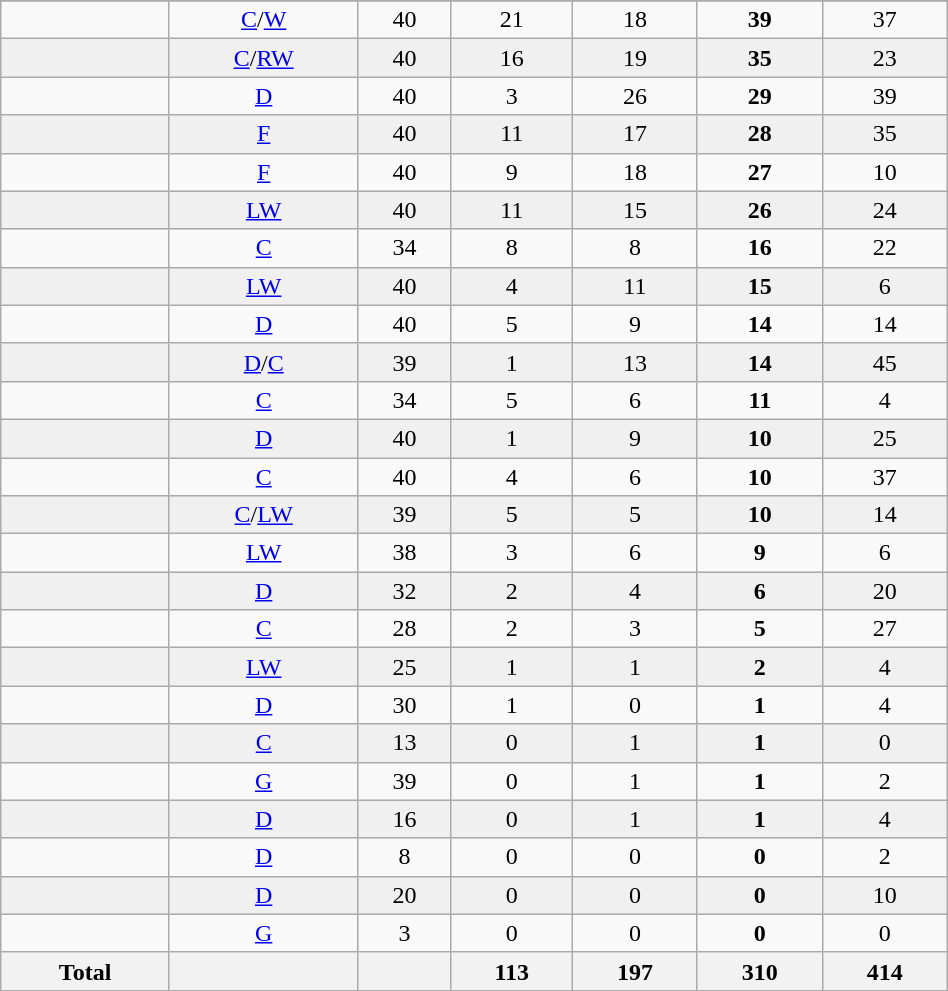<table class="wikitable sortable" width ="50%">
<tr align="center">
</tr>
<tr align="center" bgcolor="">
<td></td>
<td><a href='#'>C</a>/<a href='#'>W</a></td>
<td>40</td>
<td>21</td>
<td>18</td>
<td><strong>39</strong></td>
<td>37</td>
</tr>
<tr align="center" bgcolor="f0f0f0">
<td></td>
<td><a href='#'>C</a>/<a href='#'>RW</a></td>
<td>40</td>
<td>16</td>
<td>19</td>
<td><strong>35</strong></td>
<td>23</td>
</tr>
<tr align="center" bgcolor="">
<td></td>
<td><a href='#'>D</a></td>
<td>40</td>
<td>3</td>
<td>26</td>
<td><strong>29</strong></td>
<td>39</td>
</tr>
<tr align="center" bgcolor="f0f0f0">
<td></td>
<td><a href='#'>F</a></td>
<td>40</td>
<td>11</td>
<td>17</td>
<td><strong>28</strong></td>
<td>35</td>
</tr>
<tr align="center" bgcolor="">
<td></td>
<td><a href='#'>F</a></td>
<td>40</td>
<td>9</td>
<td>18</td>
<td><strong>27</strong></td>
<td>10</td>
</tr>
<tr align="center" bgcolor="f0f0f0">
<td></td>
<td><a href='#'>LW</a></td>
<td>40</td>
<td>11</td>
<td>15</td>
<td><strong>26</strong></td>
<td>24</td>
</tr>
<tr align="center" bgcolor="">
<td></td>
<td><a href='#'>C</a></td>
<td>34</td>
<td>8</td>
<td>8</td>
<td><strong>16</strong></td>
<td>22</td>
</tr>
<tr align="center" bgcolor="f0f0f0">
<td></td>
<td><a href='#'>LW</a></td>
<td>40</td>
<td>4</td>
<td>11</td>
<td><strong>15</strong></td>
<td>6</td>
</tr>
<tr align="center" bgcolor="">
<td></td>
<td><a href='#'>D</a></td>
<td>40</td>
<td>5</td>
<td>9</td>
<td><strong>14</strong></td>
<td>14</td>
</tr>
<tr align="center" bgcolor="f0f0f0">
<td></td>
<td><a href='#'>D</a>/<a href='#'>C</a></td>
<td>39</td>
<td>1</td>
<td>13</td>
<td><strong>14</strong></td>
<td>45</td>
</tr>
<tr align="center" bgcolor="">
<td></td>
<td><a href='#'>C</a></td>
<td>34</td>
<td>5</td>
<td>6</td>
<td><strong>11</strong></td>
<td>4</td>
</tr>
<tr align="center" bgcolor="f0f0f0">
<td></td>
<td><a href='#'>D</a></td>
<td>40</td>
<td>1</td>
<td>9</td>
<td><strong>10</strong></td>
<td>25</td>
</tr>
<tr align="center" bgcolor="">
<td></td>
<td><a href='#'>C</a></td>
<td>40</td>
<td>4</td>
<td>6</td>
<td><strong>10</strong></td>
<td>37</td>
</tr>
<tr align="center" bgcolor="f0f0f0">
<td></td>
<td><a href='#'>C</a>/<a href='#'>LW</a></td>
<td>39</td>
<td>5</td>
<td>5</td>
<td><strong>10</strong></td>
<td>14</td>
</tr>
<tr align="center" bgcolor="">
<td></td>
<td><a href='#'>LW</a></td>
<td>38</td>
<td>3</td>
<td>6</td>
<td><strong>9</strong></td>
<td>6</td>
</tr>
<tr align="center" bgcolor="f0f0f0">
<td></td>
<td><a href='#'>D</a></td>
<td>32</td>
<td>2</td>
<td>4</td>
<td><strong>6</strong></td>
<td>20</td>
</tr>
<tr align="center" bgcolor="">
<td></td>
<td><a href='#'>C</a></td>
<td>28</td>
<td>2</td>
<td>3</td>
<td><strong>5</strong></td>
<td>27</td>
</tr>
<tr align="center" bgcolor="f0f0f0">
<td></td>
<td><a href='#'>LW</a></td>
<td>25</td>
<td>1</td>
<td>1</td>
<td><strong>2</strong></td>
<td>4</td>
</tr>
<tr align="center" bgcolor="">
<td></td>
<td><a href='#'>D</a></td>
<td>30</td>
<td>1</td>
<td>0</td>
<td><strong>1</strong></td>
<td>4</td>
</tr>
<tr align="center" bgcolor="f0f0f0">
<td></td>
<td><a href='#'>C</a></td>
<td>13</td>
<td>0</td>
<td>1</td>
<td><strong>1</strong></td>
<td>0</td>
</tr>
<tr align="center" bgcolor="">
<td></td>
<td><a href='#'>G</a></td>
<td>39</td>
<td>0</td>
<td>1</td>
<td><strong>1</strong></td>
<td>2</td>
</tr>
<tr align="center" bgcolor="f0f0f0">
<td></td>
<td><a href='#'>D</a></td>
<td>16</td>
<td>0</td>
<td>1</td>
<td><strong>1</strong></td>
<td>4</td>
</tr>
<tr align="center" bgcolor="">
<td></td>
<td><a href='#'>D</a></td>
<td>8</td>
<td>0</td>
<td>0</td>
<td><strong>0</strong></td>
<td>2</td>
</tr>
<tr align="center" bgcolor="f0f0f0">
<td></td>
<td><a href='#'>D</a></td>
<td>20</td>
<td>0</td>
<td>0</td>
<td><strong>0</strong></td>
<td>10</td>
</tr>
<tr align="center" bgcolor="">
<td></td>
<td><a href='#'>G</a></td>
<td>3</td>
<td>0</td>
<td>0</td>
<td><strong>0</strong></td>
<td>0</td>
</tr>
<tr>
<th>Total</th>
<th></th>
<th></th>
<th>113</th>
<th>197</th>
<th>310</th>
<th>414</th>
</tr>
</table>
